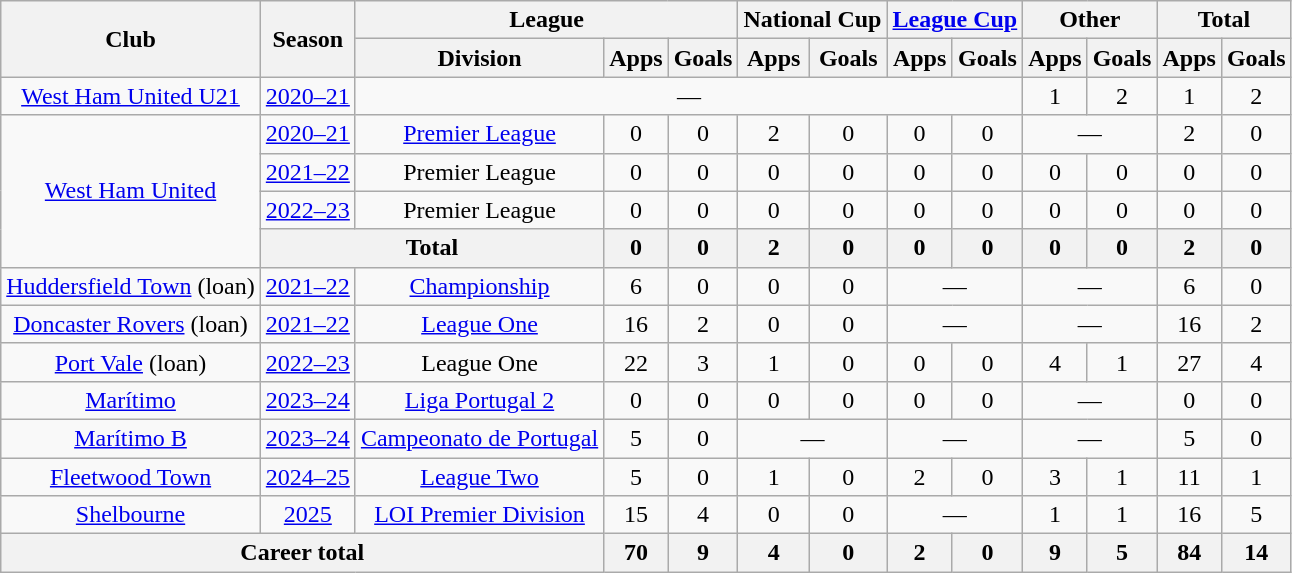<table class=wikitable style=text-align:center>
<tr>
<th rowspan=2>Club</th>
<th rowspan=2>Season</th>
<th colspan=3>League</th>
<th colspan=2>National Cup</th>
<th colspan=2><a href='#'>League Cup</a></th>
<th colspan=2>Other</th>
<th colspan=2>Total</th>
</tr>
<tr>
<th>Division</th>
<th>Apps</th>
<th>Goals</th>
<th>Apps</th>
<th>Goals</th>
<th>Apps</th>
<th>Goals</th>
<th>Apps</th>
<th>Goals</th>
<th>Apps</th>
<th>Goals</th>
</tr>
<tr>
<td><a href='#'>West Ham United U21</a></td>
<td><a href='#'>2020–21</a></td>
<td colspan="7">—</td>
<td>1</td>
<td>2</td>
<td>1</td>
<td>2</td>
</tr>
<tr>
<td rowspan="4"><a href='#'>West Ham United</a></td>
<td><a href='#'>2020–21</a></td>
<td><a href='#'>Premier League</a></td>
<td>0</td>
<td>0</td>
<td>2</td>
<td>0</td>
<td>0</td>
<td>0</td>
<td colspan=2>—</td>
<td>2</td>
<td>0</td>
</tr>
<tr>
<td><a href='#'>2021–22</a></td>
<td>Premier League</td>
<td>0</td>
<td>0</td>
<td>0</td>
<td>0</td>
<td>0</td>
<td>0</td>
<td>0</td>
<td>0</td>
<td>0</td>
<td>0</td>
</tr>
<tr>
<td><a href='#'>2022–23</a></td>
<td>Premier League</td>
<td>0</td>
<td>0</td>
<td>0</td>
<td>0</td>
<td>0</td>
<td>0</td>
<td>0</td>
<td>0</td>
<td>0</td>
<td>0</td>
</tr>
<tr>
<th colspan=2>Total</th>
<th>0</th>
<th>0</th>
<th>2</th>
<th>0</th>
<th>0</th>
<th>0</th>
<th>0</th>
<th>0</th>
<th>2</th>
<th>0</th>
</tr>
<tr>
<td><a href='#'>Huddersfield Town</a> (loan)</td>
<td><a href='#'>2021–22</a></td>
<td><a href='#'>Championship</a></td>
<td>6</td>
<td>0</td>
<td>0</td>
<td>0</td>
<td colspan=2>—</td>
<td colspan=2>—</td>
<td>6</td>
<td>0</td>
</tr>
<tr>
<td><a href='#'>Doncaster Rovers</a> (loan)</td>
<td><a href='#'>2021–22</a></td>
<td><a href='#'>League One</a></td>
<td>16</td>
<td>2</td>
<td>0</td>
<td>0</td>
<td colspan=2>—</td>
<td colspan=2>—</td>
<td>16</td>
<td>2</td>
</tr>
<tr>
<td><a href='#'>Port Vale</a> (loan)</td>
<td><a href='#'>2022–23</a></td>
<td>League One</td>
<td>22</td>
<td>3</td>
<td>1</td>
<td>0</td>
<td>0</td>
<td>0</td>
<td>4</td>
<td>1</td>
<td>27</td>
<td>4</td>
</tr>
<tr>
<td><a href='#'>Marítimo</a></td>
<td><a href='#'>2023–24</a></td>
<td><a href='#'>Liga Portugal 2</a></td>
<td>0</td>
<td>0</td>
<td>0</td>
<td>0</td>
<td>0</td>
<td>0</td>
<td colspan=2>—</td>
<td>0</td>
<td>0</td>
</tr>
<tr>
<td><a href='#'>Marítimo B</a></td>
<td><a href='#'>2023–24</a></td>
<td><a href='#'>Campeonato de Portugal</a></td>
<td>5</td>
<td>0</td>
<td colspan=2>—</td>
<td colspan=2>—</td>
<td colspan=2>—</td>
<td>5</td>
<td>0</td>
</tr>
<tr>
<td><a href='#'>Fleetwood Town</a></td>
<td><a href='#'>2024–25</a></td>
<td><a href='#'>League Two</a></td>
<td>5</td>
<td>0</td>
<td>1</td>
<td>0</td>
<td>2</td>
<td>0</td>
<td>3</td>
<td>1</td>
<td>11</td>
<td>1</td>
</tr>
<tr>
<td><a href='#'>Shelbourne</a></td>
<td><a href='#'>2025</a></td>
<td><a href='#'>LOI Premier Division</a></td>
<td>15</td>
<td>4</td>
<td>0</td>
<td>0</td>
<td colspan=2>—</td>
<td>1</td>
<td>1</td>
<td>16</td>
<td>5</td>
</tr>
<tr>
<th colspan=3>Career total</th>
<th>70</th>
<th>9</th>
<th>4</th>
<th>0</th>
<th>2</th>
<th>0</th>
<th>9</th>
<th>5</th>
<th>84</th>
<th>14</th>
</tr>
</table>
